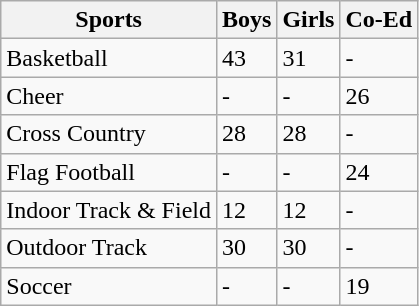<table class="wikitable sortable">
<tr>
<th>Sports</th>
<th>Boys</th>
<th>Girls</th>
<th>Co-Ed</th>
</tr>
<tr>
<td>Basketball</td>
<td>43</td>
<td>31</td>
<td>-</td>
</tr>
<tr>
<td>Cheer</td>
<td>-</td>
<td>-</td>
<td>26</td>
</tr>
<tr>
<td>Cross Country</td>
<td>28</td>
<td>28</td>
<td>-</td>
</tr>
<tr>
<td>Flag Football</td>
<td>-</td>
<td>-</td>
<td>24</td>
</tr>
<tr>
<td>Indoor Track & Field</td>
<td>12</td>
<td>12</td>
<td>-</td>
</tr>
<tr>
<td>Outdoor Track</td>
<td>30</td>
<td>30</td>
<td>-</td>
</tr>
<tr>
<td>Soccer</td>
<td>-</td>
<td>-</td>
<td>19</td>
</tr>
</table>
